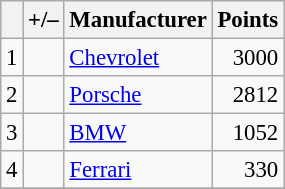<table class="wikitable" style="font-size: 95%;">
<tr>
<th scope="col"></th>
<th scope="col">+/–</th>
<th scope="col">Manufacturer</th>
<th scope="col">Points</th>
</tr>
<tr>
<td align=center>1</td>
<td align="left"></td>
<td> <a href='#'>Chevrolet</a></td>
<td align=right>3000</td>
</tr>
<tr>
<td align=center>2</td>
<td align="left"></td>
<td> <a href='#'>Porsche</a></td>
<td align=right>2812</td>
</tr>
<tr>
<td align=center>3</td>
<td align="left"></td>
<td> <a href='#'>BMW</a></td>
<td align=right>1052</td>
</tr>
<tr>
<td align=center>4</td>
<td align="left"></td>
<td> <a href='#'>Ferrari</a></td>
<td align=right>330</td>
</tr>
<tr>
</tr>
</table>
